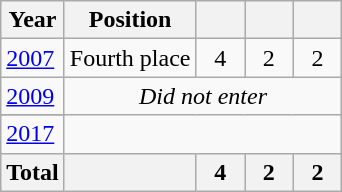<table class="wikitable" style="text-align: center;">
<tr>
<th>Year</th>
<th>Position</th>
<th width=25px></th>
<th width=25px></th>
<th width=25px></th>
</tr>
<tr>
<td style="text-align: left;"> <a href='#'>2007</a></td>
<td>Fourth place</td>
<td>4</td>
<td>2</td>
<td>2</td>
</tr>
<tr>
<td style="text-align: left;"> <a href='#'>2009</a></td>
<td colspan=4 rowspan=2><em>Did not enter</em></td>
</tr>
<tr>
</tr>
<tr>
<td style="text-align: left;"> <a href='#'>2017</a></td>
</tr>
<tr>
<th>Total</th>
<th></th>
<th>4</th>
<th>2</th>
<th>2</th>
</tr>
</table>
